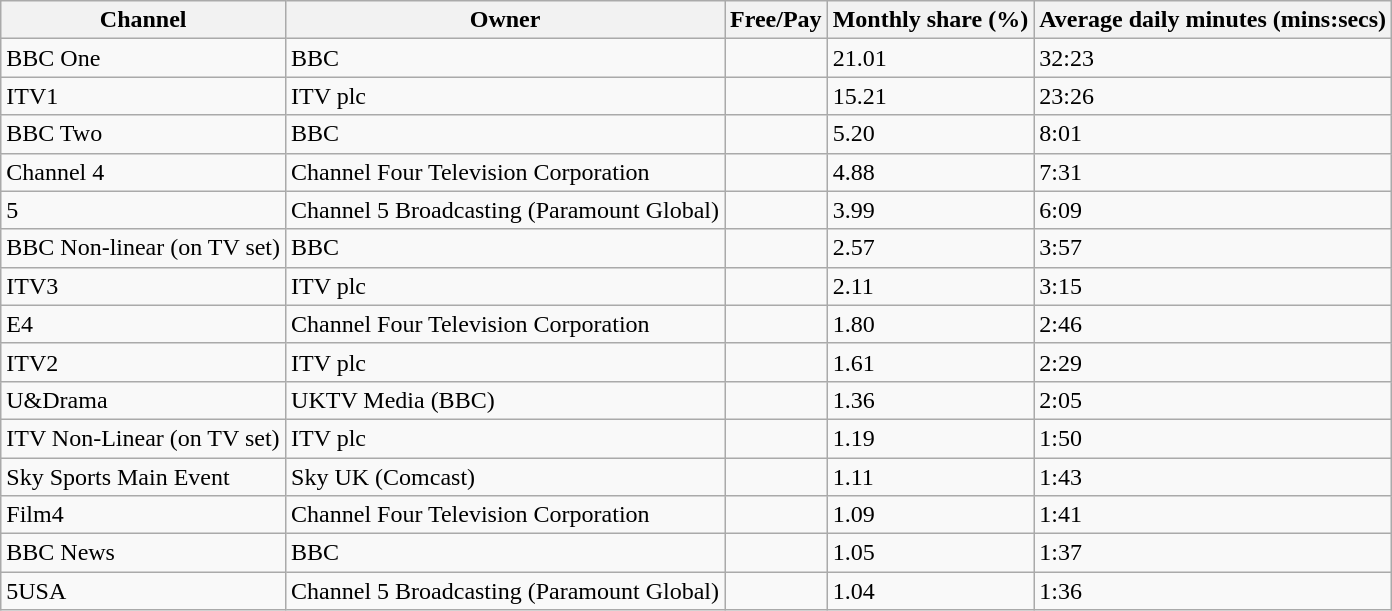<table class="wikitable sortable">
<tr>
<th>Channel</th>
<th>Owner</th>
<th>Free/Pay</th>
<th>Monthly share (%)</th>
<th>Average daily minutes (mins:secs)</th>
</tr>
<tr>
<td>BBC One</td>
<td>BBC</td>
<td></td>
<td>21.01</td>
<td>32:23</td>
</tr>
<tr>
<td>ITV1</td>
<td>ITV plc</td>
<td></td>
<td>15.21</td>
<td>23:26</td>
</tr>
<tr>
<td>BBC Two</td>
<td>BBC</td>
<td></td>
<td>5.20</td>
<td>8:01</td>
</tr>
<tr>
<td>Channel 4</td>
<td>Channel Four Television Corporation</td>
<td></td>
<td>4.88</td>
<td>7:31</td>
</tr>
<tr>
<td>5</td>
<td>Channel 5 Broadcasting (Paramount Global)</td>
<td></td>
<td>3.99</td>
<td>6:09</td>
</tr>
<tr>
<td>BBC Non-linear (on TV set)</td>
<td>BBC</td>
<td></td>
<td>2.57</td>
<td>3:57</td>
</tr>
<tr>
<td>ITV3</td>
<td>ITV plc</td>
<td></td>
<td>2.11</td>
<td>3:15</td>
</tr>
<tr>
<td>E4</td>
<td>Channel Four Television Corporation</td>
<td></td>
<td>1.80</td>
<td>2:46</td>
</tr>
<tr>
<td>ITV2</td>
<td>ITV plc</td>
<td></td>
<td>1.61</td>
<td>2:29</td>
</tr>
<tr>
<td>U&Drama</td>
<td>UKTV Media (BBC)</td>
<td></td>
<td>1.36</td>
<td>2:05</td>
</tr>
<tr>
<td>ITV Non-Linear (on TV set)</td>
<td>ITV plc</td>
<td></td>
<td>1.19</td>
<td>1:50</td>
</tr>
<tr>
<td>Sky Sports Main Event</td>
<td>Sky UK (Comcast)</td>
<td></td>
<td>1.11</td>
<td>1:43</td>
</tr>
<tr>
<td>Film4</td>
<td>Channel Four Television Corporation</td>
<td></td>
<td>1.09</td>
<td>1:41</td>
</tr>
<tr>
<td>BBC News</td>
<td>BBC</td>
<td></td>
<td>1.05</td>
<td>1:37</td>
</tr>
<tr>
<td>5USA</td>
<td>Channel 5 Broadcasting (Paramount Global)</td>
<td></td>
<td>1.04</td>
<td>1:36</td>
</tr>
</table>
